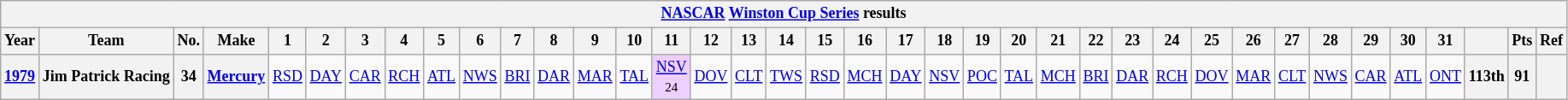<table class="wikitable" style="text-align:center; font-size:75%">
<tr>
<th colspan=45><a href='#'>NASCAR</a> <a href='#'>Winston Cup Series</a> results</th>
</tr>
<tr>
<th>Year</th>
<th>Team</th>
<th>No.</th>
<th>Make</th>
<th>1</th>
<th>2</th>
<th>3</th>
<th>4</th>
<th>5</th>
<th>6</th>
<th>7</th>
<th>8</th>
<th>9</th>
<th>10</th>
<th>11</th>
<th>12</th>
<th>13</th>
<th>14</th>
<th>15</th>
<th>16</th>
<th>17</th>
<th>18</th>
<th>19</th>
<th>20</th>
<th>21</th>
<th>22</th>
<th>23</th>
<th>24</th>
<th>25</th>
<th>26</th>
<th>27</th>
<th>28</th>
<th>29</th>
<th>30</th>
<th>31</th>
<th></th>
<th>Pts</th>
<th>Ref</th>
</tr>
<tr>
<th><a href='#'>1979</a></th>
<th>Jim Patrick Racing</th>
<th>34</th>
<th><a href='#'>Mercury</a></th>
<td><a href='#'>RSD</a></td>
<td><a href='#'>DAY</a></td>
<td><a href='#'>CAR</a></td>
<td><a href='#'>RCH</a></td>
<td><a href='#'>ATL</a></td>
<td><a href='#'>NWS</a></td>
<td><a href='#'>BRI</a></td>
<td><a href='#'>DAR</a></td>
<td><a href='#'>MAR</a></td>
<td><a href='#'>TAL</a></td>
<td style="background:#EFCFFF;"><a href='#'>NSV</a><br><small>24</small></td>
<td><a href='#'>DOV</a></td>
<td><a href='#'>CLT</a></td>
<td><a href='#'>TWS</a></td>
<td><a href='#'>RSD</a></td>
<td><a href='#'>MCH</a></td>
<td><a href='#'>DAY</a></td>
<td><a href='#'>NSV</a></td>
<td><a href='#'>POC</a></td>
<td><a href='#'>TAL</a></td>
<td><a href='#'>MCH</a></td>
<td><a href='#'>BRI</a></td>
<td><a href='#'>DAR</a></td>
<td><a href='#'>RCH</a></td>
<td><a href='#'>DOV</a></td>
<td><a href='#'>MAR</a></td>
<td><a href='#'>CLT</a></td>
<td><a href='#'>NWS</a></td>
<td><a href='#'>CAR</a></td>
<td><a href='#'>ATL</a></td>
<td><a href='#'>ONT</a></td>
<th>113th</th>
<th>91</th>
<th></th>
</tr>
</table>
